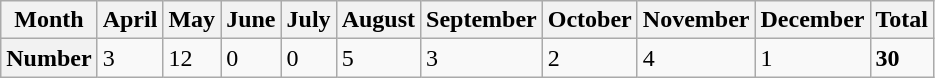<table class="wikitable">
<tr>
<th>Month</th>
<th>April</th>
<th>May</th>
<th>June</th>
<th>July</th>
<th>August</th>
<th>September</th>
<th>October</th>
<th>November</th>
<th>December</th>
<th>Total</th>
</tr>
<tr>
<th>Number</th>
<td>3</td>
<td>12</td>
<td>0</td>
<td>0</td>
<td>5</td>
<td>3</td>
<td>2</td>
<td>4</td>
<td>1</td>
<td><strong>30</strong></td>
</tr>
</table>
